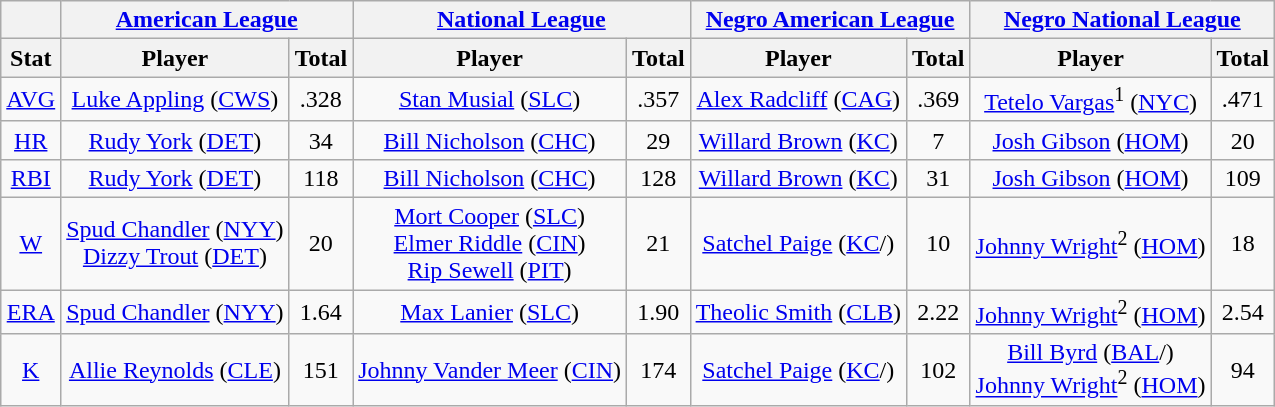<table class="wikitable" style="text-align:center;">
<tr>
<th></th>
<th colspan="2"><a href='#'>American League</a></th>
<th colspan="2"><a href='#'>National League</a></th>
<th colspan="2"><a href='#'>Negro American League</a></th>
<th colspan="2"><a href='#'>Negro National League</a></th>
</tr>
<tr>
<th>Stat</th>
<th>Player</th>
<th>Total</th>
<th>Player</th>
<th>Total</th>
<th>Player</th>
<th>Total</th>
<th>Player</th>
<th>Total</th>
</tr>
<tr>
<td><a href='#'>AVG</a></td>
<td><a href='#'>Luke Appling</a> (<a href='#'>CWS</a>)</td>
<td>.328</td>
<td><a href='#'>Stan Musial</a> (<a href='#'>SLC</a>)</td>
<td>.357</td>
<td><a href='#'>Alex Radcliff</a> (<a href='#'>CAG</a>)</td>
<td>.369</td>
<td><a href='#'>Tetelo Vargas</a><sup>1</sup> (<a href='#'>NYC</a>)</td>
<td>.471</td>
</tr>
<tr>
<td><a href='#'>HR</a></td>
<td><a href='#'>Rudy York</a> (<a href='#'>DET</a>)</td>
<td>34</td>
<td><a href='#'>Bill Nicholson</a> (<a href='#'>CHC</a>)</td>
<td>29</td>
<td><a href='#'>Willard Brown</a> (<a href='#'>KC</a>)</td>
<td>7</td>
<td><a href='#'>Josh Gibson</a> (<a href='#'>HOM</a>)</td>
<td>20</td>
</tr>
<tr>
<td><a href='#'>RBI</a></td>
<td><a href='#'>Rudy York</a> (<a href='#'>DET</a>)</td>
<td>118</td>
<td><a href='#'>Bill Nicholson</a> (<a href='#'>CHC</a>)</td>
<td>128</td>
<td><a href='#'>Willard Brown</a> (<a href='#'>KC</a>)</td>
<td>31</td>
<td><a href='#'>Josh Gibson</a> (<a href='#'>HOM</a>)</td>
<td>109</td>
</tr>
<tr>
<td><a href='#'>W</a></td>
<td><a href='#'>Spud Chandler</a> (<a href='#'>NYY</a>)<br><a href='#'>Dizzy Trout</a> (<a href='#'>DET</a>)</td>
<td>20</td>
<td><a href='#'>Mort Cooper</a> (<a href='#'>SLC</a>)<br><a href='#'>Elmer Riddle</a> (<a href='#'>CIN</a>)<br><a href='#'>Rip Sewell</a> (<a href='#'>PIT</a>)</td>
<td>21</td>
<td><a href='#'>Satchel Paige</a> (<a href='#'>KC</a>/)</td>
<td>10</td>
<td><a href='#'>Johnny Wright</a><sup>2</sup> (<a href='#'>HOM</a>)</td>
<td>18</td>
</tr>
<tr>
<td><a href='#'>ERA</a></td>
<td><a href='#'>Spud Chandler</a> (<a href='#'>NYY</a>)</td>
<td>1.64</td>
<td><a href='#'>Max Lanier</a> (<a href='#'>SLC</a>)</td>
<td>1.90</td>
<td><a href='#'>Theolic Smith</a> (<a href='#'>CLB</a>)</td>
<td>2.22</td>
<td><a href='#'>Johnny Wright</a><sup>2</sup> (<a href='#'>HOM</a>)</td>
<td>2.54</td>
</tr>
<tr>
<td><a href='#'>K</a></td>
<td><a href='#'>Allie Reynolds</a> (<a href='#'>CLE</a>)</td>
<td>151</td>
<td><a href='#'>Johnny Vander Meer</a> (<a href='#'>CIN</a>)</td>
<td>174</td>
<td><a href='#'>Satchel Paige</a> (<a href='#'>KC</a>/)</td>
<td>102</td>
<td><a href='#'>Bill Byrd</a> (<a href='#'>BAL</a>/)<br><a href='#'>Johnny Wright</a><sup>2</sup> (<a href='#'>HOM</a>)</td>
<td>94</td>
</tr>
</table>
